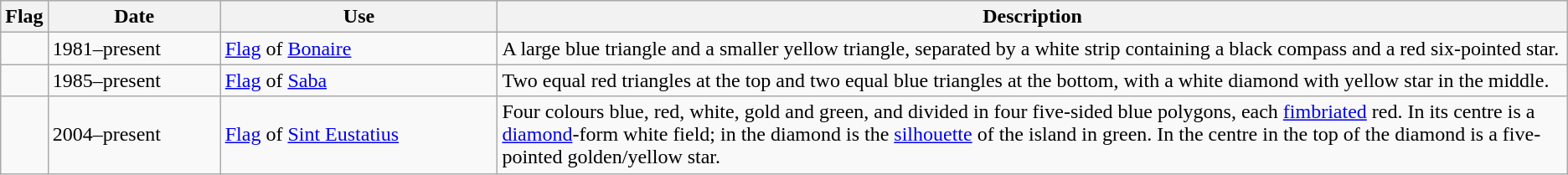<table class="wikitable">
<tr style="background:#efefef;">
<th>Flag</th>
<th style="width:150px;">Date</th>
<th style="width:250px;">Use</th>
<th style="width:1024px;">Description</th>
</tr>
<tr>
<td></td>
<td>1981–present</td>
<td><a href='#'>Flag</a> of <a href='#'>Bonaire</a></td>
<td>A large blue triangle and a smaller yellow triangle, separated by a white strip containing a black compass and a red six-pointed star.</td>
</tr>
<tr>
<td></td>
<td>1985–present</td>
<td><a href='#'>Flag</a> of <a href='#'>Saba</a></td>
<td>Two equal red triangles at the top and two equal blue triangles at the bottom, with a white diamond with yellow star in the middle.</td>
</tr>
<tr>
<td></td>
<td>2004–present</td>
<td><a href='#'>Flag</a> of <a href='#'>Sint Eustatius</a></td>
<td>Four colours blue, red, white, gold and green, and divided in four five-sided blue polygons, each <a href='#'>fimbriated</a> red. In its centre is a <a href='#'>diamond</a>-form white field; in the diamond is the <a href='#'>silhouette</a> of the island in green. In the centre in the top of the diamond is a five-pointed golden/yellow star.</td>
</tr>
</table>
